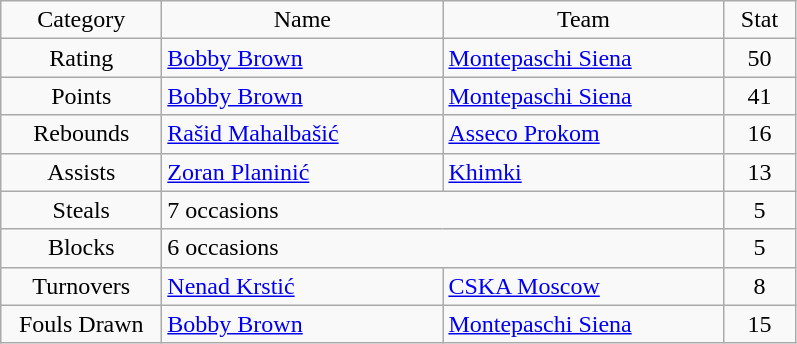<table class="wikitable sortable" style="text-align: center">
<tr>
<td width=100>Category</td>
<td width=180>Name</td>
<td width=180>Team</td>
<td width=40>Stat</td>
</tr>
<tr>
<td>Rating</td>
<td align="left"> <a href='#'>Bobby Brown</a></td>
<td align="left"> <a href='#'>Montepaschi Siena</a></td>
<td>50</td>
</tr>
<tr>
<td>Points</td>
<td align="left"> <a href='#'>Bobby Brown</a></td>
<td align="left"> <a href='#'>Montepaschi Siena</a></td>
<td>41</td>
</tr>
<tr>
<td>Rebounds</td>
<td align="left"> <a href='#'>Rašid Mahalbašić</a></td>
<td align="left"> <a href='#'>Asseco Prokom</a></td>
<td>16</td>
</tr>
<tr>
<td>Assists</td>
<td align="left"> <a href='#'>Zoran Planinić</a></td>
<td align="left"> <a href='#'>Khimki</a></td>
<td>13</td>
</tr>
<tr>
<td>Steals</td>
<td align="left" colspan="2">7 occasions</td>
<td>5</td>
</tr>
<tr>
<td>Blocks</td>
<td align="left" colspan="2">6 occasions</td>
<td>5</td>
</tr>
<tr>
<td>Turnovers</td>
<td align="left"> <a href='#'>Nenad Krstić</a></td>
<td align="left"> <a href='#'>CSKA Moscow</a></td>
<td>8</td>
</tr>
<tr>
<td>Fouls Drawn</td>
<td align="left"> <a href='#'>Bobby Brown</a></td>
<td align="left"> <a href='#'>Montepaschi Siena</a></td>
<td>15</td>
</tr>
</table>
